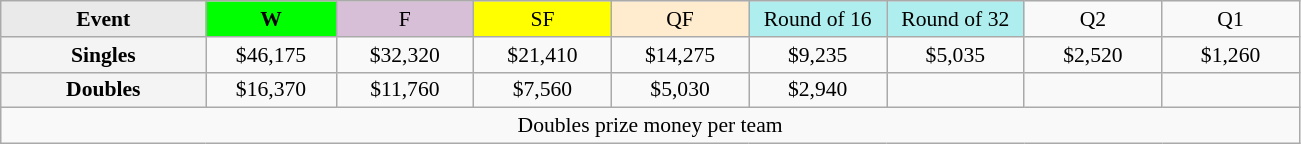<table class=wikitable style=font-size:90%;text-align:center>
<tr>
<td style="width:130px; background:#eaeaea;"><strong>Event</strong></td>
<td style="width:80px; background:lime;"><strong>W</strong></td>
<td style="width:85px; background:thistle;">F</td>
<td style="width:85px; background:#ff0;">SF</td>
<td style="width:85px; background:#ffebcd;">QF</td>
<td style="width:85px; background:#afeeee;">Round of 16</td>
<td style="width:85px; background:#afeeee;">Round of 32</td>
<td width=85>Q2</td>
<td width=85>Q1</td>
</tr>
<tr>
<td style="background:#f4f4f4;"><strong>Singles</strong></td>
<td>$46,175</td>
<td>$32,320</td>
<td>$21,410</td>
<td>$14,275</td>
<td>$9,235</td>
<td>$5,035</td>
<td>$2,520</td>
<td>$1,260</td>
</tr>
<tr>
<td style="background:#f4f4f4;"><strong>Doubles</strong></td>
<td>$16,370</td>
<td>$11,760</td>
<td>$7,560</td>
<td>$5,030</td>
<td>$2,940</td>
<td></td>
<td></td>
<td></td>
</tr>
<tr>
<td colspan=9>Doubles prize money per team</td>
</tr>
</table>
